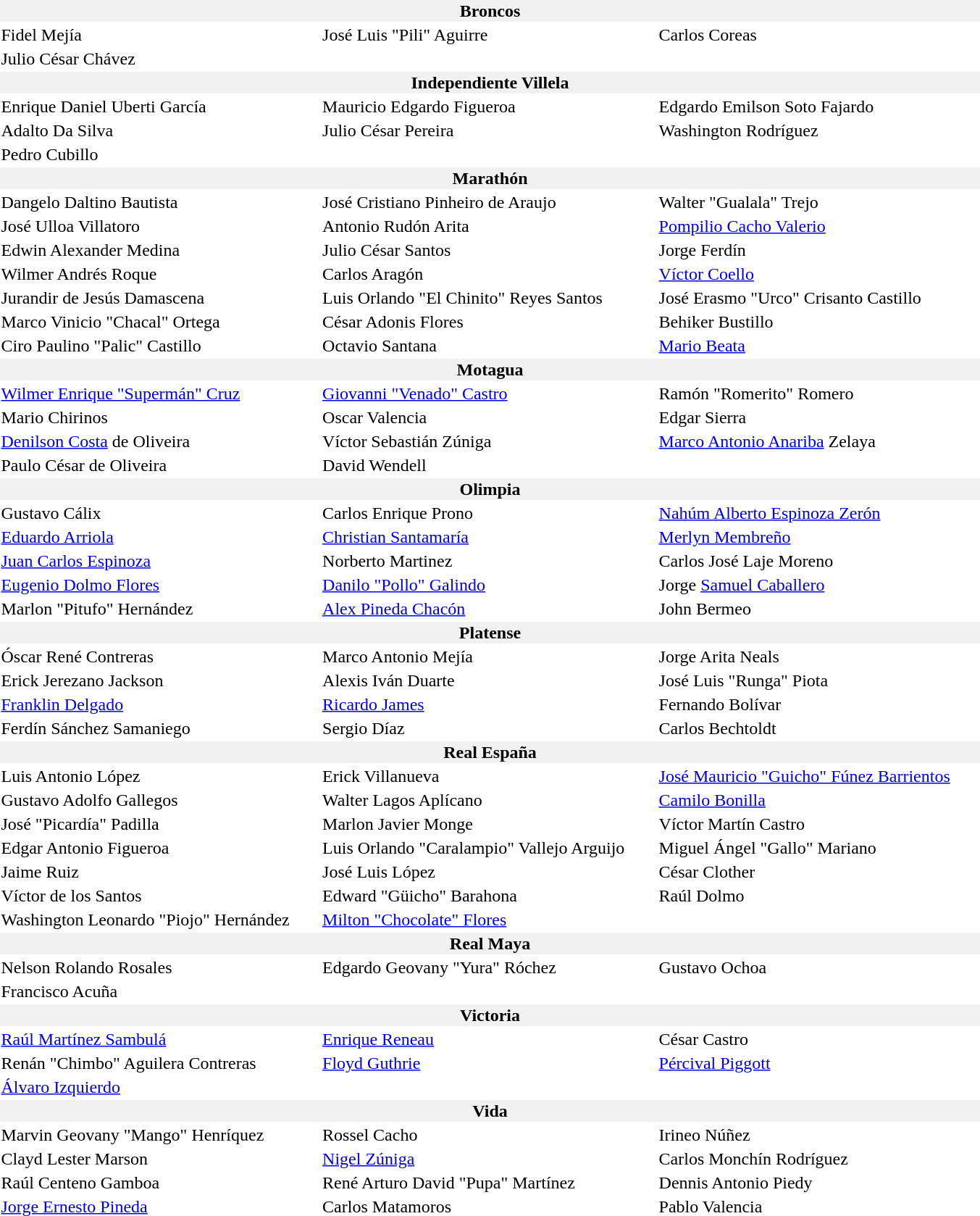<table border="0">
<tr bgcolor="f1f1f1">
<th width="900" colspan="3">Broncos</th>
</tr>
<tr>
<td> Fidel Mejía</td>
<td> José Luis "Pili" Aguirre</td>
<td> Carlos Coreas</td>
</tr>
<tr>
<td> Julio César Chávez</td>
</tr>
<tr bgcolor="f1f1f1">
<th colspan="3">Independiente Villela</th>
</tr>
<tr>
<td> Enrique Daniel Uberti García</td>
<td> Mauricio Edgardo Figueroa</td>
<td> Edgardo Emilson Soto Fajardo</td>
</tr>
<tr>
<td> Adalto Da Silva</td>
<td> Julio César Pereira</td>
<td> Washington Rodríguez</td>
</tr>
<tr>
<td> Pedro Cubillo</td>
</tr>
<tr bgcolor="f1f1f1">
<th colspan="3">Marathón</th>
</tr>
<tr>
<td> Dangelo Daltino Bautista</td>
<td> José Cristiano Pinheiro de Araujo</td>
<td> Walter "Gualala" Trejo</td>
</tr>
<tr>
<td> José Ulloa Villatoro</td>
<td> Antonio Rudón Arita</td>
<td> <a href='#'>Pompilio Cacho Valerio</a></td>
</tr>
<tr>
<td> Edwin Alexander Medina</td>
<td> Julio César Santos</td>
<td> Jorge Ferdín</td>
</tr>
<tr>
<td> Wilmer Andrés Roque</td>
<td> Carlos Aragón</td>
<td> <a href='#'>Víctor Coello</a></td>
</tr>
<tr>
<td> Jurandir de Jesús Damascena</td>
<td> Luis Orlando "El Chinito" Reyes Santos</td>
<td> José Erasmo "Urco" Crisanto Castillo</td>
</tr>
<tr>
<td> Marco Vinicio "Chacal" Ortega</td>
<td> César Adonis Flores</td>
<td> Behiker Bustillo</td>
</tr>
<tr>
<td> Ciro Paulino "Palic" Castillo</td>
<td> Octavio Santana</td>
<td> <a href='#'>Mario Beata</a></td>
</tr>
<tr bgcolor="f1f1f1">
<th colspan="3">Motagua</th>
</tr>
<tr>
<td> <a href='#'>Wilmer Enrique "Supermán" Cruz</a></td>
<td> <a href='#'>Giovanni "Venado" Castro</a></td>
<td> Ramón "Romerito" Romero</td>
</tr>
<tr>
<td> Mario Chirinos</td>
<td> Oscar Valencia</td>
<td> Edgar Sierra</td>
</tr>
<tr>
<td> <a href='#'>Denilson Costa</a> de Oliveira</td>
<td> Víctor Sebastián Zúniga</td>
<td> <a href='#'>Marco Antonio Anariba</a> Zelaya</td>
</tr>
<tr>
<td> Paulo César de Oliveira</td>
<td> David Wendell</td>
</tr>
<tr bgcolor="f1f1f1">
<th colspan="3">Olimpia</th>
</tr>
<tr>
<td> Gustavo Cálix</td>
<td> Carlos Enrique Prono</td>
<td> <a href='#'>Nahúm Alberto Espinoza Zerón</a></td>
</tr>
<tr>
<td> <a href='#'>Eduardo Arriola</a></td>
<td> <a href='#'>Christian Santamaría</a></td>
<td> <a href='#'>Merlyn Membreño</a></td>
</tr>
<tr>
<td> <a href='#'>Juan Carlos Espinoza</a></td>
<td> Norberto Martinez</td>
<td> Carlos José Laje Moreno</td>
</tr>
<tr>
<td> <a href='#'>Eugenio Dolmo Flores</a></td>
<td> <a href='#'>Danilo "Pollo" Galindo</a></td>
<td> Jorge <a href='#'>Samuel Caballero</a></td>
</tr>
<tr>
<td> Marlon "Pitufo" Hernández</td>
<td> <a href='#'>Alex Pineda Chacón</a></td>
<td> John Bermeo</td>
</tr>
<tr bgcolor="f1f1f1">
<th colspan="3">Platense</th>
</tr>
<tr>
<td> Óscar René Contreras</td>
<td> Marco Antonio Mejía</td>
<td> Jorge Arita Neals</td>
</tr>
<tr>
<td> Erick Jerezano Jackson</td>
<td> Alexis Iván Duarte</td>
<td> José Luis "Runga" Piota</td>
</tr>
<tr>
<td> <a href='#'>Franklin Delgado</a></td>
<td> <a href='#'>Ricardo James</a></td>
<td> Fernando Bolívar</td>
</tr>
<tr>
<td> Ferdín Sánchez Samaniego</td>
<td> Sergio Díaz</td>
<td> Carlos Bechtoldt</td>
</tr>
<tr bgcolor="f1f1f1">
<th colspan="3">Real España</th>
</tr>
<tr>
<td> Luis Antonio López</td>
<td> Erick Villanueva</td>
<td> <a href='#'>José Mauricio "Guicho" Fúnez Barrientos</a></td>
</tr>
<tr>
<td> Gustavo Adolfo Gallegos</td>
<td> Walter Lagos Aplícano</td>
<td> <a href='#'>Camilo Bonilla</a></td>
</tr>
<tr>
<td> José "Picardía" Padilla</td>
<td> Marlon Javier Monge</td>
<td> Víctor Martín Castro</td>
</tr>
<tr>
<td> Edgar Antonio Figueroa</td>
<td> Luis Orlando "Caralampio" Vallejo Arguijo</td>
<td> Miguel Ángel "Gallo" Mariano</td>
</tr>
<tr>
<td> Jaime Ruiz</td>
<td> José Luis López</td>
<td> César Clother</td>
</tr>
<tr>
<td> Víctor de los Santos</td>
<td> Edward "Güicho" Barahona</td>
<td> Raúl Dolmo</td>
</tr>
<tr>
<td> Washington Leonardo "Piojo" Hernández</td>
<td> <a href='#'>Milton "Chocolate" Flores</a></td>
<td></td>
</tr>
<tr bgcolor="f1f1f1">
<th colspan="3">Real Maya</th>
</tr>
<tr>
<td> Nelson Rolando Rosales</td>
<td> Edgardo Geovany "Yura" Róchez</td>
<td> Gustavo Ochoa</td>
</tr>
<tr>
<td> Francisco Acuña</td>
</tr>
<tr bgcolor="f1f1f1">
<th colspan="3">Victoria</th>
</tr>
<tr>
<td> <a href='#'>Raúl Martínez Sambulá</a></td>
<td> <a href='#'>Enrique Reneau</a></td>
<td> César Castro</td>
</tr>
<tr>
<td> Renán "Chimbo" Aguilera Contreras</td>
<td> <a href='#'>Floyd Guthrie</a></td>
<td> <a href='#'>Pércival Piggott</a></td>
</tr>
<tr>
<td> <a href='#'>Álvaro Izquierdo</a></td>
<td></td>
<td></td>
</tr>
<tr bgcolor="f1f1f1">
<th colspan="3">Vida</th>
</tr>
<tr>
<td> Marvin Geovany "Mango" Henríquez</td>
<td> Rossel Cacho</td>
<td> Irineo Núñez</td>
</tr>
<tr>
<td> Clayd Lester Marson</td>
<td> <a href='#'>Nigel Zúniga</a></td>
<td> Carlos Monchín Rodríguez</td>
</tr>
<tr>
<td> Raúl Centeno Gamboa</td>
<td> René Arturo David "Pupa" Martínez</td>
<td> Dennis Antonio Piedy</td>
</tr>
<tr>
<td> <a href='#'>Jorge Ernesto Pineda</a></td>
<td> Carlos Matamoros</td>
<td> Pablo Valencia</td>
</tr>
</table>
